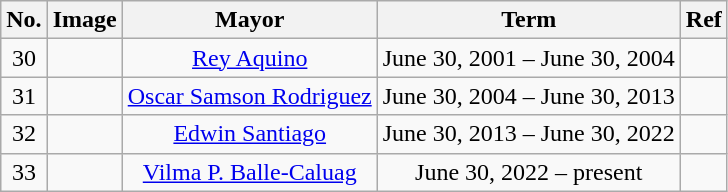<table class="wikitable" style="text-align:center;">
<tr>
<th>No.</th>
<th>Image</th>
<th>Mayor</th>
<th>Term</th>
<th>Ref</th>
</tr>
<tr>
<td align=center>30</td>
<td></td>
<td><a href='#'>Rey Aquino</a></td>
<td align=center>June 30, 2001 – June 30, 2004</td>
<td align=center></td>
</tr>
<tr>
<td align=center>31</td>
<td></td>
<td><a href='#'>Oscar Samson Rodriguez</a></td>
<td align=center>June 30, 2004 – June 30, 2013</td>
<td align=center></td>
</tr>
<tr>
<td align=center>32</td>
<td></td>
<td><a href='#'>Edwin Santiago</a></td>
<td align=center>June 30, 2013 – June 30, 2022</td>
<td align=center></td>
</tr>
<tr>
<td align=center>33</td>
<td></td>
<td><a href='#'>Vilma P. Balle-Caluag</a></td>
<td align=center>June 30, 2022 – present</td>
<td align=center></td>
</tr>
</table>
